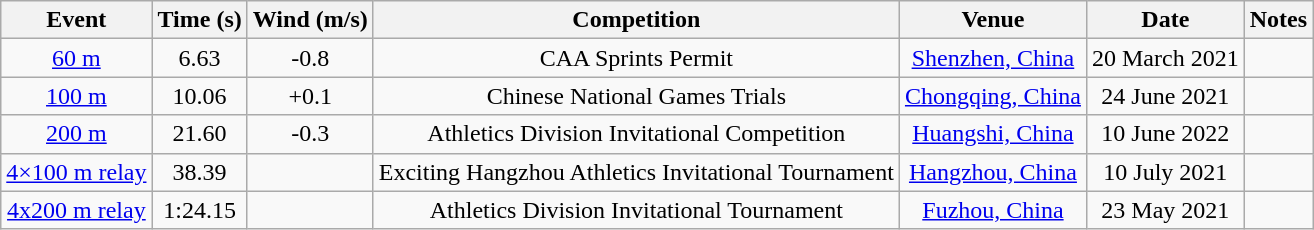<table class="wikitable" style="text-align: center">
<tr>
<th>Event</th>
<th>Time (s)</th>
<th>Wind (m/s)</th>
<th>Competition</th>
<th>Venue</th>
<th>Date</th>
<th>Notes</th>
</tr>
<tr>
<td><a href='#'>60 m</a></td>
<td>6.63</td>
<td>-0.8</td>
<td>CAA Sprints Permit</td>
<td><a href='#'>Shenzhen, China</a></td>
<td>20 March 2021</td>
<td align="left"></td>
</tr>
<tr>
<td><a href='#'>100 m</a></td>
<td>10.06</td>
<td>+0.1</td>
<td>Chinese National Games Trials</td>
<td><a href='#'>Chongqing, China</a></td>
<td>24 June 2021</td>
<td align="left"></td>
</tr>
<tr>
<td><a href='#'>200 m</a></td>
<td>21.60</td>
<td>-0.3</td>
<td>Athletics Division Invitational Competition</td>
<td><a href='#'>Huangshi, China</a></td>
<td>10 June 2022</td>
<td></td>
</tr>
<tr>
<td><a href='#'>4×100 m relay</a></td>
<td>38.39</td>
<td></td>
<td>Exciting Hangzhou Athletics Invitational Tournament</td>
<td><a href='#'>Hangzhou, China</a></td>
<td>10 July 2021</td>
<td></td>
</tr>
<tr>
<td><a href='#'>4x200 m relay</a></td>
<td>1:24.15</td>
<td></td>
<td>Athletics Division Invitational Tournament</td>
<td><a href='#'>Fuzhou, China</a></td>
<td>23 May 2021</td>
<td align="left"></td>
</tr>
</table>
